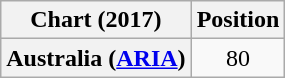<table class="wikitable sortable plainrowheaders" style="text-align:center">
<tr>
<th scope="col">Chart (2017)</th>
<th scope="col">Position</th>
</tr>
<tr>
<th scope="row">Australia (<a href='#'>ARIA</a>)</th>
<td>80</td>
</tr>
</table>
